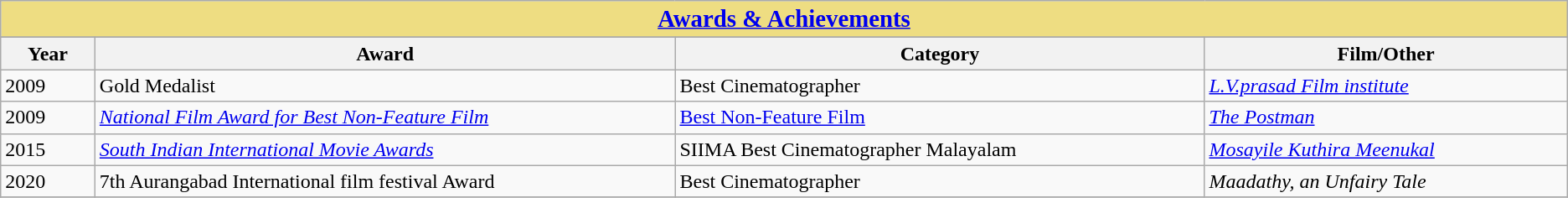<table class="wikitable">
<tr>
<th colspan="4" ! style="background:#eedd82; width:3000px; text-align:center;"><big><a href='#'>Awards & Achievements</a></big></th>
</tr>
<tr>
</tr>
<tr>
<th>Year</th>
<th>Award</th>
<th>Category</th>
<th>Film/Other</th>
</tr>
<tr>
<td>2009</td>
<td>Gold Medalist </td>
<td>Best Cinematographer</td>
<td><em><a href='#'>L.V.prasad Film institute</a></em></td>
</tr>
<tr>
<td>2009</td>
<td><em><a href='#'>National Film Award for Best Non-Feature Film</a></em></td>
<td><a href='#'>Best Non-Feature Film</a></td>
<td><em><a href='#'>The Postman</a></em></td>
</tr>
<tr>
<td>2015</td>
<td><em><a href='#'>South Indian International Movie Awards</a></em></td>
<td>SIIMA Best Cinematographer Malayalam</td>
<td><em><a href='#'>Mosayile Kuthira Meenukal</a></em></td>
</tr>
<tr>
<td>2020</td>
<td>7th Aurangabad International film festival Award</td>
<td>Best Cinematographer</td>
<td><em>Maadathy, an Unfairy Tale</em></td>
</tr>
<tr>
</tr>
</table>
